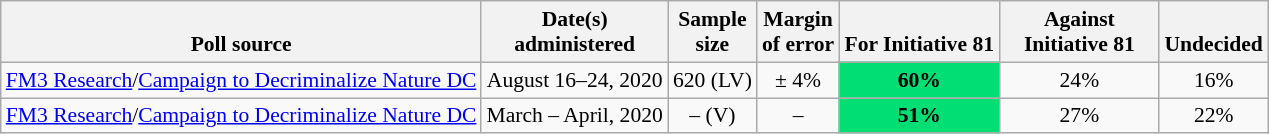<table class="wikitable" style="font-size:90%;text-align:center;">
<tr valign=bottom>
<th>Poll source</th>
<th>Date(s)<br>administered</th>
<th>Sample<br>size</th>
<th>Margin<br>of error</th>
<th style="width:100px;">For Initiative 81</th>
<th style="width:100px;">Against Initiative 81</th>
<th>Undecided</th>
</tr>
<tr>
<td style="text-align:left;"><a href='#'>FM3 Research</a>/<a href='#'>Campaign to Decriminalize Nature DC</a></td>
<td>August 16–24, 2020</td>
<td>620 (LV)</td>
<td>± 4%</td>
<td style="background: rgb(1,223,116);"><strong>60%</strong></td>
<td>24%</td>
<td>16%</td>
</tr>
<tr>
<td style="text-align:left;"><a href='#'>FM3 Research</a>/<a href='#'>Campaign to Decriminalize Nature DC</a></td>
<td>March – April, 2020</td>
<td>– (V)</td>
<td>–</td>
<td style="background: rgb(1,223,116);"><strong>51%</strong></td>
<td>27%</td>
<td>22%</td>
</tr>
</table>
